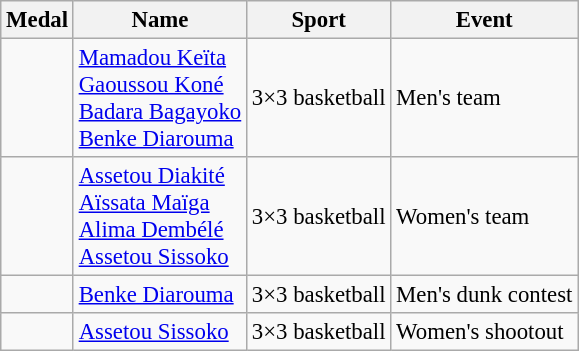<table class="wikitable sortable" style="font-size: 95%;">
<tr>
<th>Medal</th>
<th>Name</th>
<th>Sport</th>
<th>Event</th>
</tr>
<tr>
<td></td>
<td><a href='#'>Mamadou Keïta</a><br><a href='#'>Gaoussou Koné</a><br><a href='#'>Badara Bagayoko</a><br><a href='#'>Benke Diarouma</a></td>
<td>3×3 basketball</td>
<td>Men's team</td>
</tr>
<tr>
<td></td>
<td><a href='#'>Assetou Diakité</a><br><a href='#'>Aïssata Maïga</a><br><a href='#'>Alima Dembélé</a><br><a href='#'>Assetou Sissoko</a></td>
<td>3×3 basketball</td>
<td>Women's team</td>
</tr>
<tr>
<td></td>
<td><a href='#'>Benke Diarouma</a></td>
<td>3×3 basketball</td>
<td>Men's dunk contest</td>
</tr>
<tr>
<td></td>
<td><a href='#'>Assetou Sissoko</a></td>
<td>3×3 basketball</td>
<td>Women's shootout</td>
</tr>
</table>
